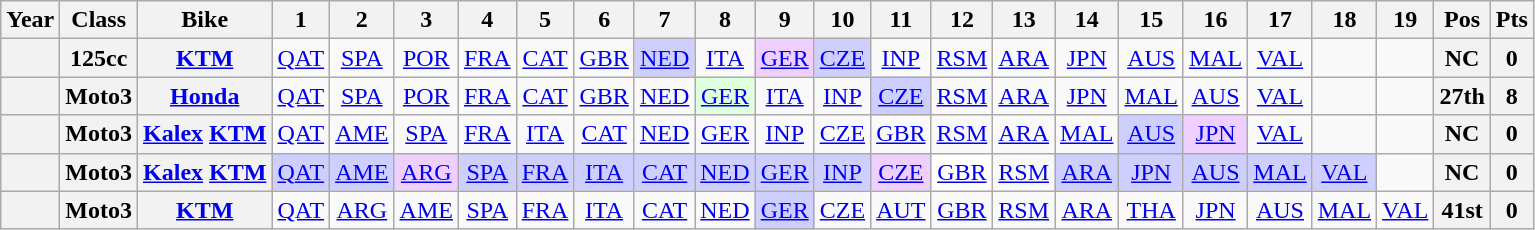<table class="wikitable" style="text-align:center">
<tr>
<th>Year</th>
<th>Class</th>
<th>Bike</th>
<th>1</th>
<th>2</th>
<th>3</th>
<th>4</th>
<th>5</th>
<th>6</th>
<th>7</th>
<th>8</th>
<th>9</th>
<th>10</th>
<th>11</th>
<th>12</th>
<th>13</th>
<th>14</th>
<th>15</th>
<th>16</th>
<th>17</th>
<th>18</th>
<th>19</th>
<th>Pos</th>
<th>Pts</th>
</tr>
<tr>
<th></th>
<th>125cc</th>
<th><a href='#'>KTM</a></th>
<td><a href='#'>QAT</a></td>
<td><a href='#'>SPA</a></td>
<td><a href='#'>POR</a></td>
<td><a href='#'>FRA</a></td>
<td><a href='#'>CAT</a></td>
<td><a href='#'>GBR</a></td>
<td style="background:#cfcfff;"><a href='#'>NED</a><br></td>
<td><a href='#'>ITA</a></td>
<td style="background:#EFCFFF;"><a href='#'>GER</a><br></td>
<td style="background:#cfcfff;"><a href='#'>CZE</a><br></td>
<td><a href='#'>INP</a></td>
<td><a href='#'>RSM</a></td>
<td><a href='#'>ARA</a></td>
<td><a href='#'>JPN</a></td>
<td><a href='#'>AUS</a></td>
<td><a href='#'>MAL</a></td>
<td><a href='#'>VAL</a></td>
<td></td>
<td></td>
<th>NC</th>
<th>0</th>
</tr>
<tr>
<th></th>
<th>Moto3</th>
<th><a href='#'>Honda</a></th>
<td><a href='#'>QAT</a></td>
<td><a href='#'>SPA</a></td>
<td><a href='#'>POR</a></td>
<td><a href='#'>FRA</a></td>
<td><a href='#'>CAT</a></td>
<td><a href='#'>GBR</a></td>
<td><a href='#'>NED</a></td>
<td style="background:#DFFFDF;"><a href='#'>GER</a><br></td>
<td><a href='#'>ITA</a></td>
<td><a href='#'>INP</a></td>
<td style="background:#cfcfff;"><a href='#'>CZE</a><br></td>
<td><a href='#'>RSM</a></td>
<td><a href='#'>ARA</a></td>
<td><a href='#'>JPN</a></td>
<td><a href='#'>MAL</a></td>
<td><a href='#'>AUS</a></td>
<td><a href='#'>VAL</a></td>
<td></td>
<td></td>
<th>27th</th>
<th>8</th>
</tr>
<tr>
<th></th>
<th>Moto3</th>
<th><a href='#'>Kalex</a> <a href='#'>KTM</a></th>
<td><a href='#'>QAT</a></td>
<td><a href='#'>AME</a></td>
<td><a href='#'>SPA</a></td>
<td><a href='#'>FRA</a></td>
<td><a href='#'>ITA</a></td>
<td><a href='#'>CAT</a></td>
<td><a href='#'>NED</a></td>
<td><a href='#'>GER</a></td>
<td><a href='#'>INP</a></td>
<td><a href='#'>CZE</a></td>
<td><a href='#'>GBR</a></td>
<td><a href='#'>RSM</a></td>
<td><a href='#'>ARA</a></td>
<td><a href='#'>MAL</a></td>
<td style="background:#cfcfff;"><a href='#'>AUS</a><br></td>
<td style="background:#EFCFFF;"><a href='#'>JPN</a><br></td>
<td><a href='#'>VAL</a></td>
<td></td>
<td></td>
<th>NC</th>
<th>0</th>
</tr>
<tr>
<th></th>
<th>Moto3</th>
<th><a href='#'>Kalex</a> <a href='#'>KTM</a></th>
<td style="background:#cfcfff;"><a href='#'>QAT</a><br></td>
<td style="background:#cfcfff;"><a href='#'>AME</a><br></td>
<td style="background:#efcfff;"><a href='#'>ARG</a><br></td>
<td style="background:#cfcfff;"><a href='#'>SPA</a><br></td>
<td style="background:#cfcfff;"><a href='#'>FRA</a><br></td>
<td style="background:#cfcfff;"><a href='#'>ITA</a><br></td>
<td style="background:#cfcfff;"><a href='#'>CAT</a><br></td>
<td style="background:#cfcfff;"><a href='#'>NED</a><br></td>
<td style="background:#cfcfff;"><a href='#'>GER</a><br></td>
<td style="background:#cfcfff;"><a href='#'>INP</a><br></td>
<td style="background:#efcfff;"><a href='#'>CZE</a><br></td>
<td style="background:#ffffff;"><a href='#'>GBR</a><br></td>
<td><a href='#'>RSM</a></td>
<td style="background:#cfcfff;"><a href='#'>ARA</a><br></td>
<td style="background:#cfcfff;"><a href='#'>JPN</a><br></td>
<td style="background:#cfcfff;"><a href='#'>AUS</a><br></td>
<td style="background:#cfcfff;"><a href='#'>MAL</a><br></td>
<td style="background:#cfcfff;"><a href='#'>VAL</a><br></td>
<td></td>
<th>NC</th>
<th>0</th>
</tr>
<tr>
<th></th>
<th>Moto3</th>
<th><a href='#'>KTM</a></th>
<td><a href='#'>QAT</a></td>
<td><a href='#'>ARG</a></td>
<td><a href='#'>AME</a></td>
<td><a href='#'>SPA</a></td>
<td><a href='#'>FRA</a></td>
<td><a href='#'>ITA</a></td>
<td><a href='#'>CAT</a></td>
<td><a href='#'>NED</a></td>
<td style="background:#cfcfff;"><a href='#'>GER</a><br></td>
<td><a href='#'>CZE</a></td>
<td><a href='#'>AUT</a></td>
<td><a href='#'>GBR</a></td>
<td><a href='#'>RSM</a></td>
<td><a href='#'>ARA</a></td>
<td><a href='#'>THA</a></td>
<td><a href='#'>JPN</a></td>
<td><a href='#'>AUS</a></td>
<td><a href='#'>MAL</a></td>
<td><a href='#'>VAL</a></td>
<th>41st</th>
<th>0</th>
</tr>
</table>
